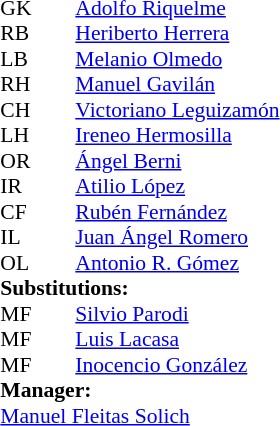<table style="font-size:90%; margin:0.2em auto;" cellspacing="0" cellpadding="0">
<tr>
<th width="25"></th>
<th width="25"></th>
</tr>
<tr>
<td>GK</td>
<td></td>
<td><a href='#'>Adolfo Riquelme</a></td>
</tr>
<tr>
<td>RB</td>
<td></td>
<td><a href='#'>Heriberto Herrera</a></td>
</tr>
<tr>
<td>LB</td>
<td></td>
<td><a href='#'>Melanio Olmedo</a></td>
</tr>
<tr>
<td>RH</td>
<td></td>
<td><a href='#'>Manuel Gavilán</a></td>
</tr>
<tr>
<td>CH</td>
<td></td>
<td><a href='#'>Victoriano Leguizamón</a></td>
</tr>
<tr>
<td>LH</td>
<td></td>
<td><a href='#'>Ireneo Hermosilla</a></td>
</tr>
<tr>
<td>OR</td>
<td></td>
<td><a href='#'>Ángel Berni</a></td>
</tr>
<tr>
<td>IR</td>
<td></td>
<td><a href='#'>Atilio López</a></td>
<td></td>
<td></td>
</tr>
<tr>
<td>CF</td>
<td></td>
<td><a href='#'>Rubén Fernández</a></td>
</tr>
<tr>
<td>IL</td>
<td></td>
<td><a href='#'>Juan Ángel Romero</a></td>
<td></td>
<td></td>
</tr>
<tr>
<td>OL</td>
<td></td>
<td><a href='#'>Antonio R. Gómez</a></td>
<td></td>
<td></td>
</tr>
<tr>
<td colspan=3><strong>Substitutions:</strong></td>
</tr>
<tr>
<td>MF</td>
<td></td>
<td><a href='#'>Silvio Parodi</a></td>
<td></td>
<td></td>
</tr>
<tr>
<td>MF</td>
<td></td>
<td><a href='#'>Luis Lacasa</a></td>
<td></td>
<td></td>
</tr>
<tr>
<td>MF</td>
<td></td>
<td><a href='#'>Inocencio González</a></td>
<td></td>
<td></td>
</tr>
<tr>
<td colspan=3><strong>Manager:</strong></td>
</tr>
<tr>
<td colspan=3><a href='#'>Manuel Fleitas Solich</a></td>
</tr>
</table>
